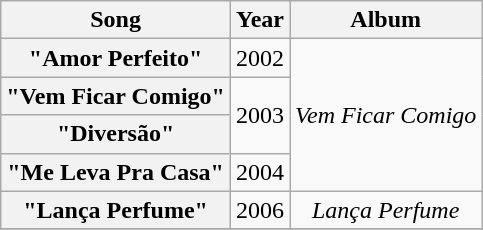<table class="wikitable plainrowheaders" style="text-align:center;" border="1">
<tr>
<th scope="col">Song</th>
<th scope="col">Year</th>
<th scope="col">Album</th>
</tr>
<tr>
<th scope="row">"Amor Perfeito"</th>
<td>2002</td>
<td rowspan="4"><em>Vem Ficar Comigo</em></td>
</tr>
<tr>
<th scope="row">"Vem Ficar Comigo"</th>
<td rowspan="2">2003</td>
</tr>
<tr>
<th scope="row">"Diversão"</th>
</tr>
<tr>
<th scope="row">"Me Leva Pra Casa"</th>
<td>2004</td>
</tr>
<tr>
<th scope="row">"Lança Perfume"</th>
<td>2006</td>
<td><em>Lança Perfume</em></td>
</tr>
<tr>
</tr>
</table>
